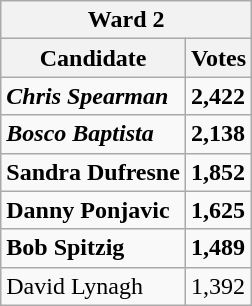<table class="wikitable">
<tr>
<th colspan=3>Ward 2</th>
</tr>
<tr>
<th>Candidate</th>
<th>Votes</th>
</tr>
<tr>
<td><strong><em>Chris Spearman</em></strong></td>
<td><strong>2,422</strong></td>
</tr>
<tr>
<td><strong><em>Bosco Baptista</em></strong></td>
<td><strong>2,138</strong></td>
</tr>
<tr>
<td><strong>Sandra Dufresne</strong></td>
<td><strong>1,852</strong></td>
</tr>
<tr>
<td><strong>Danny Ponjavic</strong></td>
<td><strong>1,625</strong></td>
</tr>
<tr>
<td><strong>Bob Spitzig</strong></td>
<td><strong>1,489</strong></td>
</tr>
<tr>
<td>David Lynagh</td>
<td>1,392</td>
</tr>
</table>
